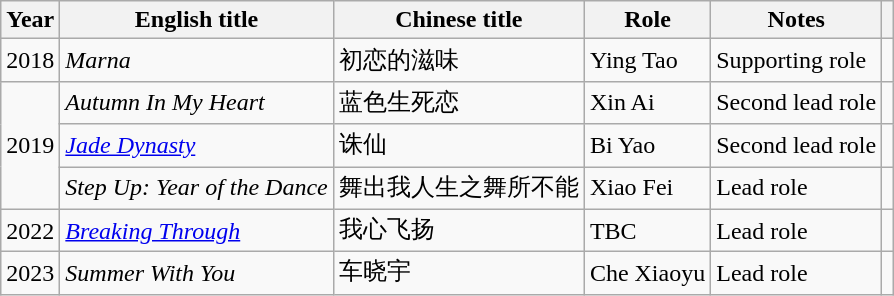<table class="wikitable">
<tr>
<th>Year</th>
<th>English title</th>
<th>Chinese title</th>
<th>Role</th>
<th>Notes</th>
<th></th>
</tr>
<tr>
<td rowspan="1">2018</td>
<td><em>Marna</em></td>
<td>初恋的滋味</td>
<td>Ying Tao</td>
<td>Supporting role</td>
<td></td>
</tr>
<tr>
<td rowspan="3">2019</td>
<td><em>Autumn In My Heart</em></td>
<td>蓝色生死恋</td>
<td>Xin Ai</td>
<td>Second lead role</td>
<td></td>
</tr>
<tr>
<td><em><a href='#'>Jade Dynasty</a></em></td>
<td>诛仙</td>
<td>Bi Yao</td>
<td>Second lead role</td>
<td></td>
</tr>
<tr>
<td><em>Step Up: Year of the Dance</em></td>
<td>舞出我人生之舞所不能</td>
<td>Xiao Fei</td>
<td>Lead role</td>
<td></td>
</tr>
<tr>
<td>2022</td>
<td><a href='#'><em>Breaking Through</em></a></td>
<td>我心飞扬</td>
<td>TBC</td>
<td>Lead role</td>
<td></td>
</tr>
<tr>
<td>2023</td>
<td><em>Summer With You</em></td>
<td>车晓宇</td>
<td>Che Xiaoyu</td>
<td>Lead role</td>
<td></td>
</tr>
</table>
